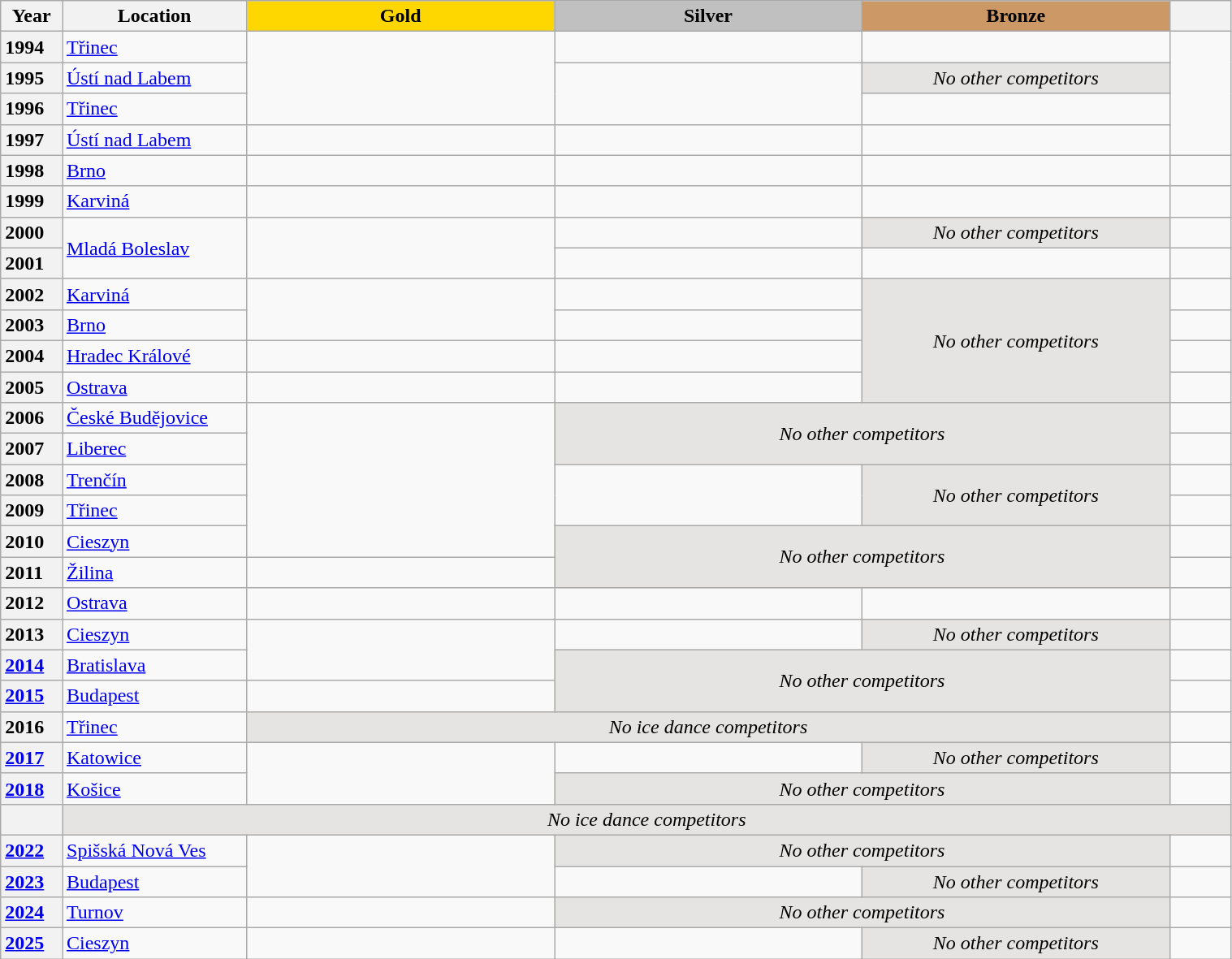<table class="wikitable unsortable" style="text-align:left; width:80%">
<tr>
<th scope="col" style="text-align:center; width:5%">Year</th>
<th scope="col" style="text-align:center; width:15%">Location</th>
<td scope="col" style="text-align:center; width:25%; background:gold"><strong>Gold</strong></td>
<td scope="col" style="text-align:center; width:25%; background:silver"><strong>Silver</strong></td>
<td scope="col" style="text-align:center; width:25%; background:#c96"><strong>Bronze</strong></td>
<th scope="col" style="text-align:center; width:5%"></th>
</tr>
<tr>
<th scope="row" style="text-align:left">1994</th>
<td><a href='#'>Třinec</a></td>
<td rowspan="3"></td>
<td></td>
<td></td>
<td rowspan="4"></td>
</tr>
<tr>
<th scope="row" style="text-align:left">1995</th>
<td><a href='#'>Ústí nad Labem</a></td>
<td rowspan="2"></td>
<td align="center" bgcolor="e5e4e2"><em>No other competitors</em></td>
</tr>
<tr>
<th scope="row" style="text-align:left">1996</th>
<td><a href='#'>Třinec</a></td>
<td></td>
</tr>
<tr>
<th scope="row" style="text-align:left">1997</th>
<td><a href='#'>Ústí nad Labem</a></td>
<td></td>
<td></td>
<td></td>
</tr>
<tr>
<th scope="row" style="text-align:left">1998</th>
<td><a href='#'>Brno</a></td>
<td></td>
<td></td>
<td></td>
<td></td>
</tr>
<tr>
<th scope="row" style="text-align:left">1999</th>
<td><a href='#'>Karviná</a></td>
<td></td>
<td></td>
<td></td>
<td></td>
</tr>
<tr>
<th scope="row" style="text-align:left">2000</th>
<td rowspan="2"><a href='#'>Mladá Boleslav</a></td>
<td rowspan="2"></td>
<td></td>
<td align="center" bgcolor="e5e4e2"><em>No other competitors</em></td>
<td></td>
</tr>
<tr>
<th scope="row" style="text-align:left">2001</th>
<td></td>
<td></td>
<td></td>
</tr>
<tr>
<th scope="row" style="text-align:left">2002</th>
<td><a href='#'>Karviná</a></td>
<td rowspan="2"></td>
<td></td>
<td rowspan="4" align="center" bgcolor="e5e4e2"><em>No other competitors</em></td>
<td></td>
</tr>
<tr>
<th scope="row" style="text-align:left">2003</th>
<td><a href='#'>Brno</a></td>
<td></td>
<td></td>
</tr>
<tr>
<th scope="row" style="text-align:left">2004</th>
<td><a href='#'>Hradec Králové</a></td>
<td></td>
<td></td>
<td></td>
</tr>
<tr>
<th scope="row" style="text-align:left">2005</th>
<td><a href='#'>Ostrava</a></td>
<td></td>
<td></td>
<td></td>
</tr>
<tr>
<th scope="row" style="text-align:left">2006</th>
<td><a href='#'>České Budějovice</a></td>
<td rowspan="5"></td>
<td colspan="2" rowspan="2" align="center" bgcolor="e5e4e2"><em>No other competitors</em></td>
<td></td>
</tr>
<tr>
<th scope="row" style="text-align:left">2007</th>
<td><a href='#'>Liberec</a></td>
<td></td>
</tr>
<tr>
<th scope="row" style="text-align:left">2008</th>
<td> <a href='#'>Trenčín</a></td>
<td rowspan="2"></td>
<td rowspan="2" align="center" bgcolor="e5e4e2"><em>No other competitors</em></td>
<td></td>
</tr>
<tr>
<th scope="row" style="text-align:left">2009</th>
<td><a href='#'>Třinec</a></td>
<td></td>
</tr>
<tr>
<th scope="row" style="text-align:left">2010</th>
<td> <a href='#'>Cieszyn</a></td>
<td colspan="2" rowspan="2" align="center" bgcolor="e5e4e2"><em>No other competitors</em></td>
<td></td>
</tr>
<tr>
<th scope="row" style="text-align:left">2011</th>
<td> <a href='#'>Žilina</a></td>
<td></td>
<td></td>
</tr>
<tr>
<th scope="row" style="text-align:left">2012</th>
<td><a href='#'>Ostrava</a></td>
<td></td>
<td></td>
<td></td>
<td></td>
</tr>
<tr>
<th scope="row" style="text-align:left">2013</th>
<td> <a href='#'>Cieszyn</a></td>
<td rowspan="2"></td>
<td></td>
<td align="center" bgcolor="e5e4e2"><em>No other competitors</em></td>
<td></td>
</tr>
<tr>
<th scope="row" style="text-align:left"><a href='#'>2014</a></th>
<td> <a href='#'>Bratislava</a></td>
<td colspan="2" rowspan="2" align="center" bgcolor="e5e4e2"><em>No other competitors</em></td>
<td></td>
</tr>
<tr>
<th scope="row" style="text-align:left"><a href='#'>2015</a></th>
<td> <a href='#'>Budapest</a></td>
<td></td>
<td></td>
</tr>
<tr>
<th scope="row" style="text-align:left">2016</th>
<td><a href='#'>Třinec</a></td>
<td colspan="3" align="center" bgcolor="e5e4e2"><em>No ice dance competitors</em></td>
<td></td>
</tr>
<tr>
<th scope="row" style="text-align:left"><a href='#'>2017</a></th>
<td> <a href='#'>Katowice</a></td>
<td rowspan="2"></td>
<td></td>
<td align="center" bgcolor="e5e4e2"><em>No other competitors</em></td>
<td></td>
</tr>
<tr>
<th scope="row" style="text-align:left"><a href='#'>2018</a></th>
<td> <a href='#'>Košice</a></td>
<td colspan="2" align="center" bgcolor="e5e4e2"><em>No other competitors</em></td>
<td></td>
</tr>
<tr>
<th scope="row" style="text-align:left"></th>
<td colspan="5" align="center" bgcolor="e5e4e2"><em>No ice dance competitors</em></td>
</tr>
<tr>
<th scope="row" style="text-align:left"><a href='#'>2022</a></th>
<td> <a href='#'>Spišská Nová Ves</a></td>
<td rowspan="2"></td>
<td colspan="2" align="center" bgcolor="e5e4e2"><em>No other competitors</em></td>
<td></td>
</tr>
<tr>
<th scope="row" style="text-align:left"><a href='#'>2023</a></th>
<td> <a href='#'>Budapest</a></td>
<td></td>
<td align="center" bgcolor="e5e4e2"><em>No other competitors</em></td>
<td></td>
</tr>
<tr>
<th scope="row" style="text-align:left"><a href='#'>2024</a></th>
<td><a href='#'>Turnov</a></td>
<td></td>
<td colspan="2" align="center" bgcolor="e5e4e2"><em>No other competitors</em></td>
<td></td>
</tr>
<tr>
<th scope="row" style="text-align:left"><a href='#'>2025</a></th>
<td> <a href='#'>Cieszyn</a></td>
<td></td>
<td></td>
<td align="center" bgcolor="e5e4e2"><em>No other competitors</em></td>
<td></td>
</tr>
</table>
